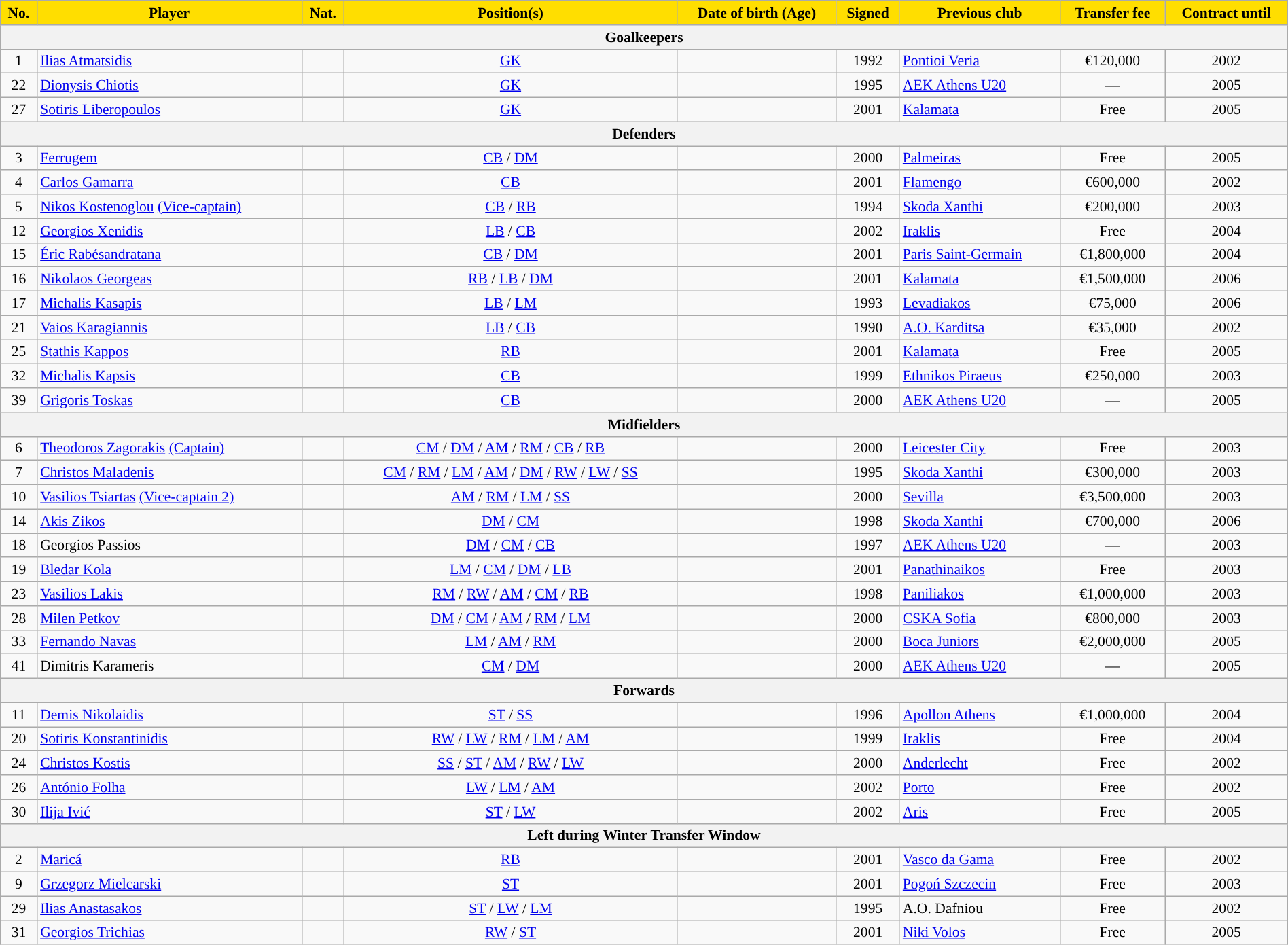<table class="wikitable" style="text-align:center; font-size:90%; width:100%">
<tr>
<th style="background:#FFDE00">No.</th>
<th style="background:#FFDE00">Player</th>
<th style="background:#FFDE00">Nat.</th>
<th style="background:#FFDE00">Position(s)</th>
<th style="background:#FFDE00">Date of birth (Age)</th>
<th style="background:#FFDE00">Signed</th>
<th style="background:#FFDE00">Previous club</th>
<th style="background:#FFDE00">Transfer fee</th>
<th style="background:#FFDE00">Contract until</th>
</tr>
<tr>
<th colspan="9">Goalkeepers</th>
</tr>
<tr>
<td>1</td>
<td align=left><a href='#'>Ilias Atmatsidis</a></td>
<td></td>
<td><a href='#'>GK</a></td>
<td></td>
<td>1992</td>
<td align=left> <a href='#'>Pontioi Veria</a></td>
<td>€120,000</td>
<td>2002</td>
</tr>
<tr>
<td>22</td>
<td align=left><a href='#'>Dionysis Chiotis</a></td>
<td></td>
<td><a href='#'>GK</a></td>
<td></td>
<td>1995</td>
<td align=left> <a href='#'>AEK Athens U20</a></td>
<td>—</td>
<td>2005</td>
</tr>
<tr>
<td>27</td>
<td align=left><a href='#'>Sotiris Liberopoulos</a></td>
<td></td>
<td><a href='#'>GK</a></td>
<td></td>
<td>2001</td>
<td align=left> <a href='#'>Kalamata</a></td>
<td>Free</td>
<td>2005</td>
</tr>
<tr>
<th colspan="9">Defenders</th>
</tr>
<tr>
<td>3</td>
<td align=left><a href='#'>Ferrugem</a></td>
<td></td>
<td><a href='#'>CB</a> / <a href='#'>DM</a></td>
<td></td>
<td>2000</td>
<td align=left> <a href='#'>Palmeiras</a></td>
<td>Free</td>
<td>2005</td>
</tr>
<tr>
<td>4</td>
<td align=left><a href='#'>Carlos Gamarra</a></td>
<td></td>
<td><a href='#'>CB</a></td>
<td></td>
<td>2001</td>
<td align=left> <a href='#'>Flamengo</a></td>
<td>€600,000</td>
<td>2002</td>
</tr>
<tr>
<td>5</td>
<td align=left><a href='#'>Nikos Kostenoglou</a> <a href='#'>(Vice-captain)</a></td>
<td></td>
<td><a href='#'>CB</a> / <a href='#'>RB</a></td>
<td></td>
<td>1994</td>
<td align=left> <a href='#'>Skoda Xanthi</a></td>
<td>€200,000</td>
<td>2003</td>
</tr>
<tr>
<td>12</td>
<td align=left><a href='#'>Georgios Xenidis</a></td>
<td></td>
<td><a href='#'>LB</a> / <a href='#'>CB</a></td>
<td></td>
<td>2002</td>
<td align=left> <a href='#'>Iraklis</a></td>
<td>Free</td>
<td>2004</td>
</tr>
<tr>
<td>15</td>
<td align=left><a href='#'>Éric Rabésandratana</a></td>
<td></td>
<td><a href='#'>CB</a> / <a href='#'>DM</a></td>
<td></td>
<td>2001</td>
<td align=left> <a href='#'>Paris Saint-Germain</a></td>
<td>€1,800,000</td>
<td>2004</td>
</tr>
<tr>
<td>16</td>
<td align=left><a href='#'>Nikolaos Georgeas</a></td>
<td></td>
<td><a href='#'>RB</a> / <a href='#'>LB</a> / <a href='#'>DM</a></td>
<td></td>
<td>2001</td>
<td align=left> <a href='#'>Kalamata</a></td>
<td>€1,500,000</td>
<td>2006</td>
</tr>
<tr>
<td>17</td>
<td align=left><a href='#'>Michalis Kasapis</a></td>
<td></td>
<td><a href='#'>LB</a> / <a href='#'>LM</a></td>
<td></td>
<td>1993</td>
<td align=left> <a href='#'>Levadiakos</a></td>
<td>€75,000</td>
<td>2006</td>
</tr>
<tr>
<td>21</td>
<td align=left><a href='#'>Vaios Karagiannis</a></td>
<td></td>
<td><a href='#'>LB</a> / <a href='#'>CB</a></td>
<td></td>
<td>1990</td>
<td align=left> <a href='#'>A.O. Karditsa</a></td>
<td>€35,000</td>
<td>2002</td>
</tr>
<tr>
<td>25</td>
<td align=left><a href='#'>Stathis Kappos</a></td>
<td></td>
<td><a href='#'>RB</a></td>
<td></td>
<td>2001</td>
<td align=left> <a href='#'>Kalamata</a></td>
<td>Free</td>
<td>2005</td>
</tr>
<tr>
<td>32</td>
<td align=left><a href='#'>Michalis Kapsis</a></td>
<td></td>
<td><a href='#'>CB</a></td>
<td></td>
<td>1999</td>
<td align=left> <a href='#'>Ethnikos Piraeus</a></td>
<td>€250,000</td>
<td>2003</td>
</tr>
<tr>
<td>39</td>
<td align=left><a href='#'>Grigoris Toskas</a></td>
<td></td>
<td><a href='#'>CB</a></td>
<td></td>
<td>2000</td>
<td align=left> <a href='#'>AEK Athens U20</a></td>
<td>—</td>
<td>2005</td>
</tr>
<tr>
<th colspan="9">Midfielders</th>
</tr>
<tr>
<td>6</td>
<td align=left><a href='#'>Theodoros Zagorakis</a> <a href='#'>(Captain)</a></td>
<td></td>
<td><a href='#'>CM</a> / <a href='#'>DM</a> / <a href='#'>AM</a> / <a href='#'>RM</a> / <a href='#'>CB</a> / <a href='#'>RB</a></td>
<td></td>
<td>2000</td>
<td align=left> <a href='#'>Leicester City</a></td>
<td>Free</td>
<td>2003</td>
</tr>
<tr>
<td>7</td>
<td align=left><a href='#'>Christos Maladenis</a></td>
<td></td>
<td><a href='#'>CM</a> / <a href='#'>RM</a> / <a href='#'>LM</a> / <a href='#'>AM</a> / <a href='#'>DM</a> / <a href='#'>RW</a> / <a href='#'>LW</a> / <a href='#'>SS</a></td>
<td></td>
<td>1995</td>
<td align=left> <a href='#'>Skoda Xanthi</a></td>
<td>€300,000</td>
<td>2003</td>
</tr>
<tr>
<td>10</td>
<td align=left><a href='#'>Vasilios Tsiartas</a> <a href='#'>(Vice-captain 2)</a></td>
<td></td>
<td><a href='#'>AM</a> / <a href='#'>RM</a> / <a href='#'>LM</a> / <a href='#'>SS</a></td>
<td></td>
<td>2000</td>
<td align=left> <a href='#'>Sevilla</a></td>
<td>€3,500,000</td>
<td>2003</td>
</tr>
<tr>
<td>14</td>
<td align=left><a href='#'>Akis Zikos</a></td>
<td></td>
<td><a href='#'>DM</a> / <a href='#'>CM</a></td>
<td></td>
<td>1998</td>
<td align=left> <a href='#'>Skoda Xanthi</a></td>
<td>€700,000</td>
<td>2006</td>
</tr>
<tr>
<td>18</td>
<td align=left>Georgios Passios</td>
<td></td>
<td><a href='#'>DM</a> / <a href='#'>CM</a> / <a href='#'>CB</a></td>
<td></td>
<td>1997</td>
<td align=left> <a href='#'>AEK Athens U20</a></td>
<td>—</td>
<td>2003</td>
</tr>
<tr>
<td>19</td>
<td align=left><a href='#'>Bledar Kola</a></td>
<td></td>
<td><a href='#'>LM</a> / <a href='#'>CM</a> / <a href='#'>DM</a> / <a href='#'>LB</a></td>
<td></td>
<td>2001</td>
<td align=left> <a href='#'>Panathinaikos</a></td>
<td>Free</td>
<td>2003</td>
</tr>
<tr>
<td>23</td>
<td align=left><a href='#'>Vasilios Lakis</a></td>
<td></td>
<td><a href='#'>RM</a> / <a href='#'>RW</a> / <a href='#'>AM</a> / <a href='#'>CM</a> / <a href='#'>RB</a></td>
<td></td>
<td>1998</td>
<td align=left> <a href='#'>Paniliakos</a></td>
<td>€1,000,000</td>
<td>2003</td>
</tr>
<tr>
<td>28</td>
<td align=left><a href='#'>Milen Petkov</a></td>
<td></td>
<td><a href='#'>DM</a> / <a href='#'>CM</a> / <a href='#'>AM</a> / <a href='#'>RM</a> / <a href='#'>LM</a></td>
<td></td>
<td>2000</td>
<td align=left> <a href='#'>CSKA Sofia</a></td>
<td>€800,000</td>
<td>2003</td>
</tr>
<tr>
<td>33</td>
<td align=left><a href='#'>Fernando Navas</a></td>
<td></td>
<td><a href='#'>LM</a> / <a href='#'>AM</a> / <a href='#'>RM</a></td>
<td></td>
<td>2000</td>
<td align=left> <a href='#'>Boca Juniors</a></td>
<td>€2,000,000</td>
<td>2005</td>
</tr>
<tr>
<td>41</td>
<td align=left>Dimitris Karameris</td>
<td></td>
<td><a href='#'>CM</a> / <a href='#'>DM</a></td>
<td></td>
<td>2000</td>
<td align=left> <a href='#'>AEK Athens U20</a></td>
<td>—</td>
<td>2005</td>
</tr>
<tr>
<th colspan="9">Forwards</th>
</tr>
<tr>
<td>11</td>
<td align=left><a href='#'>Demis Nikolaidis</a></td>
<td></td>
<td><a href='#'>ST</a> / <a href='#'>SS</a></td>
<td></td>
<td>1996</td>
<td align=left> <a href='#'>Apollon Athens</a></td>
<td>€1,000,000</td>
<td>2004</td>
</tr>
<tr>
<td>20</td>
<td align=left><a href='#'>Sotiris Konstantinidis</a></td>
<td></td>
<td><a href='#'>RW</a> / <a href='#'>LW</a> / <a href='#'>RM</a> / <a href='#'>LM</a> / <a href='#'>AM</a></td>
<td></td>
<td>1999</td>
<td align=left> <a href='#'>Iraklis</a></td>
<td>Free</td>
<td>2004</td>
</tr>
<tr>
<td>24</td>
<td align=left><a href='#'>Christos Kostis</a></td>
<td></td>
<td><a href='#'>SS</a> / <a href='#'>ST</a> / <a href='#'>AM</a> / <a href='#'>RW</a> / <a href='#'>LW</a></td>
<td></td>
<td>2000</td>
<td align=left> <a href='#'>Anderlecht</a></td>
<td>Free</td>
<td>2002</td>
</tr>
<tr>
<td>26</td>
<td align=left><a href='#'>António Folha</a></td>
<td></td>
<td><a href='#'>LW</a> / <a href='#'>LM</a> / <a href='#'>AM</a></td>
<td></td>
<td>2002</td>
<td align=left> <a href='#'>Porto</a></td>
<td>Free</td>
<td>2002</td>
</tr>
<tr>
<td>30</td>
<td align=left><a href='#'>Ilija Ivić</a></td>
<td></td>
<td><a href='#'>ST</a> / <a href='#'>LW</a></td>
<td></td>
<td>2002</td>
<td align=left> <a href='#'>Aris</a></td>
<td>Free</td>
<td>2005</td>
</tr>
<tr>
<th colspan="9">Left during Winter Transfer Window</th>
</tr>
<tr>
<td>2</td>
<td align=left><a href='#'>Maricá</a></td>
<td></td>
<td><a href='#'>RB</a></td>
<td></td>
<td>2001</td>
<td align=left> <a href='#'>Vasco da Gama</a></td>
<td>Free</td>
<td>2002</td>
</tr>
<tr>
<td>9</td>
<td align=left><a href='#'>Grzegorz Mielcarski</a></td>
<td></td>
<td><a href='#'>ST</a></td>
<td></td>
<td>2001</td>
<td align=left> <a href='#'>Pogoń Szczecin</a></td>
<td>Free</td>
<td>2003</td>
</tr>
<tr>
<td>29</td>
<td align=left><a href='#'>Ilias Anastasakos</a></td>
<td></td>
<td><a href='#'>ST</a> / <a href='#'>LW</a> / <a href='#'>LM</a></td>
<td></td>
<td>1995</td>
<td align=left> A.O. Dafniou</td>
<td>Free</td>
<td>2002</td>
</tr>
<tr>
<td>31</td>
<td align=left><a href='#'>Georgios Trichias</a></td>
<td></td>
<td><a href='#'>RW</a> / <a href='#'>ST</a></td>
<td></td>
<td>2001</td>
<td align=left> <a href='#'>Niki Volos</a></td>
<td>Free</td>
<td>2005</td>
</tr>
</table>
